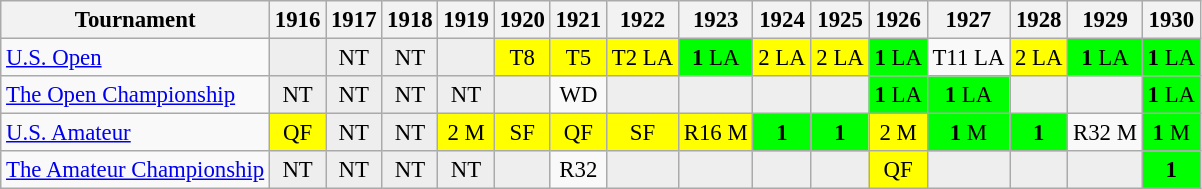<table class="wikitable" style="font-size:95%;text-align:center;">
<tr>
<th>Tournament</th>
<th>1916</th>
<th>1917</th>
<th>1918</th>
<th>1919</th>
<th>1920</th>
<th>1921</th>
<th>1922</th>
<th>1923</th>
<th>1924</th>
<th>1925</th>
<th>1926</th>
<th>1927</th>
<th>1928</th>
<th>1929</th>
<th>1930</th>
</tr>
<tr>
<td align="left"><a href='#'>U.S. Open</a></td>
<td style="background:#eeeeee;"></td>
<td style="background:#eeeeee;">NT</td>
<td style="background:#eeeeee;">NT</td>
<td style="background:#eeeeee;"></td>
<td style="background:yellow;">T8</td>
<td style="background:yellow;">T5</td>
<td style="background:yellow;">T2 <span>LA</span></td>
<td style="background:lime;"><strong>1</strong> <span>LA</span></td>
<td style="background:yellow;">2 <span>LA</span></td>
<td style="background:yellow;">2 <span>LA</span></td>
<td style="background:lime;"><strong>1</strong> <span>LA</span></td>
<td>T11 <span>LA</span></td>
<td style="background:yellow;">2 <span>LA</span></td>
<td style="background:lime;"><strong>1</strong> <span>LA</span></td>
<td style="background:lime;"><strong>1</strong> <span>LA</span></td>
</tr>
<tr>
<td align="left"><a href='#'>The Open Championship</a></td>
<td style="background:#eeeeee;">NT</td>
<td style="background:#eeeeee;">NT</td>
<td style="background:#eeeeee;">NT</td>
<td style="background:#eeeeee;">NT</td>
<td style="background:#eeeeee;"></td>
<td>WD</td>
<td style="background:#eeeeee;"></td>
<td style="background:#eeeeee;"></td>
<td style="background:#eeeeee;"></td>
<td style="background:#eeeeee;"></td>
<td style="background:lime;"><strong>1</strong> <span>LA</span></td>
<td style="background:lime;"><strong>1</strong> <span>LA</span></td>
<td style="background:#eeeeee;"></td>
<td style="background:#eeeeee;"></td>
<td style="background:lime;"><strong>1</strong> <span>LA</span></td>
</tr>
<tr>
<td align="left"><a href='#'>U.S. Amateur</a></td>
<td style="background:yellow;">QF</td>
<td style="background:#eeeeee;">NT</td>
<td style="background:#eeeeee;">NT</td>
<td style="background:yellow;">2 <span>M</span></td>
<td style="background:yellow;">SF</td>
<td style="background:yellow;">QF</td>
<td style="background:yellow;">SF</td>
<td style="background:yellow;">R16 <span>M</span></td>
<td style="background:lime;"><strong>1</strong></td>
<td style="background:lime;"><strong>1</strong></td>
<td style="background:yellow;">2 <span>M</span></td>
<td style="background:lime;"><strong>1</strong> <span>M</span></td>
<td style="background:lime;"><strong>1</strong></td>
<td>R32 <span>M</span></td>
<td style="background:lime;"><strong>1</strong> <span>M</span></td>
</tr>
<tr>
<td align="left"><a href='#'>The Amateur Championship</a></td>
<td style="background:#eeeeee;">NT</td>
<td style="background:#eeeeee;">NT</td>
<td style="background:#eeeeee;">NT</td>
<td style="background:#eeeeee;">NT</td>
<td style="background:#eeeeee;"></td>
<td>R32</td>
<td style="background:#eeeeee;"></td>
<td style="background:#eeeeee;"></td>
<td style="background:#eeeeee;"></td>
<td style="background:#eeeeee;"></td>
<td style="background:yellow;">QF</td>
<td style="background:#eeeeee;"></td>
<td style="background:#eeeeee;"></td>
<td style="background:#eeeeee;"></td>
<td style="background:lime;"><strong>1</strong></td>
</tr>
</table>
